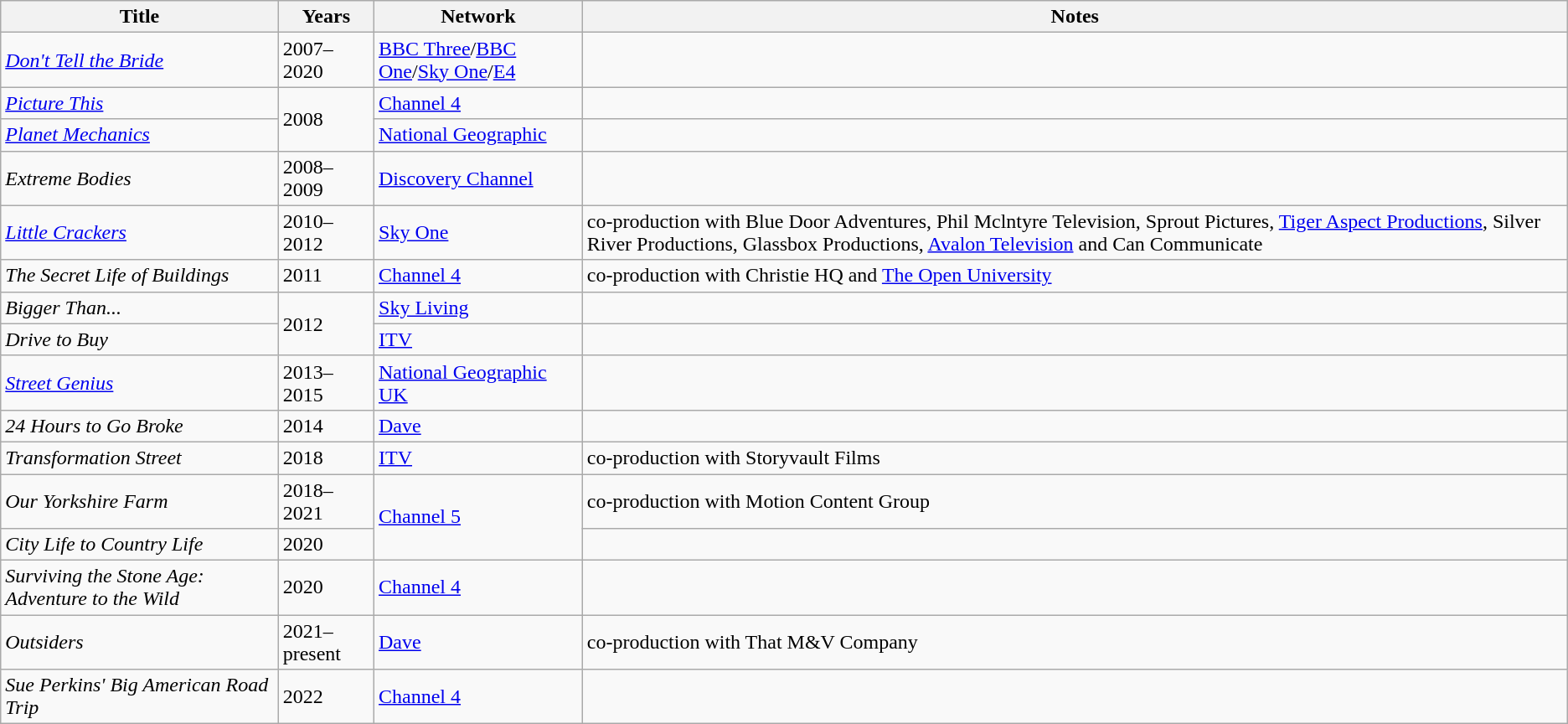<table class="wikitable sortable">
<tr>
<th>Title</th>
<th>Years</th>
<th>Network</th>
<th>Notes</th>
</tr>
<tr>
<td><em><a href='#'>Don't Tell the Bride</a></em></td>
<td>2007–2020</td>
<td><a href='#'>BBC Three</a>/<a href='#'>BBC One</a>/<a href='#'>Sky One</a>/<a href='#'>E4</a></td>
<td></td>
</tr>
<tr>
<td><em><a href='#'>Picture This</a></em></td>
<td rowspan="2">2008</td>
<td><a href='#'>Channel 4</a></td>
<td></td>
</tr>
<tr>
<td><em><a href='#'>Planet Mechanics</a></em></td>
<td><a href='#'>National Geographic</a></td>
<td></td>
</tr>
<tr>
<td><em>Extreme Bodies</em></td>
<td>2008–2009</td>
<td><a href='#'>Discovery Channel</a></td>
<td></td>
</tr>
<tr>
<td><em><a href='#'>Little Crackers</a></em></td>
<td>2010–2012</td>
<td><a href='#'>Sky One</a></td>
<td>co-production with Blue Door Adventures, Phil Mclntyre Television, Sprout Pictures, <a href='#'>Tiger Aspect Productions</a>, Silver River Productions, Glassbox Productions, <a href='#'>Avalon Television</a> and Can Communicate</td>
</tr>
<tr>
<td><em>The Secret Life of Buildings</em></td>
<td>2011</td>
<td><a href='#'>Channel 4</a></td>
<td>co-production with Christie HQ and <a href='#'>The Open University</a></td>
</tr>
<tr>
<td><em>Bigger Than...</em></td>
<td rowspan="2">2012</td>
<td><a href='#'>Sky Living</a></td>
<td></td>
</tr>
<tr>
<td><em>Drive to Buy</em></td>
<td><a href='#'>ITV</a></td>
<td></td>
</tr>
<tr>
<td><em><a href='#'>Street Genius</a></em></td>
<td>2013–2015</td>
<td><a href='#'>National Geographic UK</a></td>
<td></td>
</tr>
<tr>
<td><em>24 Hours to Go Broke</em></td>
<td>2014</td>
<td><a href='#'>Dave</a></td>
<td></td>
</tr>
<tr>
<td><em>Transformation Street</em></td>
<td>2018</td>
<td><a href='#'>ITV</a></td>
<td>co-production with Storyvault Films</td>
</tr>
<tr>
<td><em>Our Yorkshire Farm</em></td>
<td>2018–2021</td>
<td rowspan="2"><a href='#'>Channel 5</a></td>
<td>co-production with Motion Content Group</td>
</tr>
<tr>
<td><em>City Life to Country Life</em></td>
<td>2020</td>
<td></td>
</tr>
<tr>
<td><em>Surviving the Stone Age: Adventure to the Wild</em></td>
<td>2020</td>
<td><a href='#'>Channel 4</a></td>
<td></td>
</tr>
<tr>
<td><em>Outsiders</em></td>
<td>2021–present</td>
<td><a href='#'>Dave</a></td>
<td>co-production with That M&V Company</td>
</tr>
<tr>
<td><em>Sue Perkins' Big American Road Trip</em></td>
<td>2022</td>
<td><a href='#'>Channel 4</a></td>
<td></td>
</tr>
</table>
